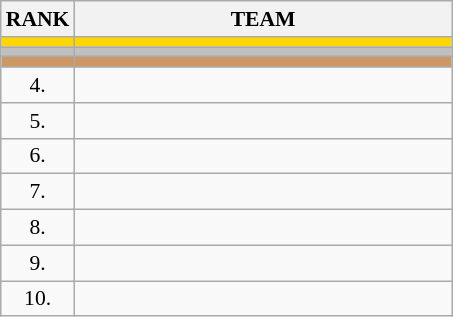<table class="wikitable" style="border-collapse: collapse; font-size: 90%;">
<tr>
<th>RANK</th>
<th align="left" style="width: 17em">TEAM</th>
</tr>
<tr bgcolor=gold>
<td align="center"></td>
<td></td>
</tr>
<tr bgcolor=silver>
<td align="center"></td>
<td></td>
</tr>
<tr bgcolor=cc9966>
<td align="center"></td>
<td></td>
</tr>
<tr>
<td align="center">4.</td>
<td></td>
</tr>
<tr>
<td align="center">5.</td>
<td></td>
</tr>
<tr>
<td align="center">6.</td>
<td></td>
</tr>
<tr>
<td align="center">7.</td>
<td></td>
</tr>
<tr>
<td align="center">8.</td>
<td></td>
</tr>
<tr>
<td align="center">9.</td>
<td></td>
</tr>
<tr>
<td align="center">10.</td>
<td></td>
</tr>
</table>
